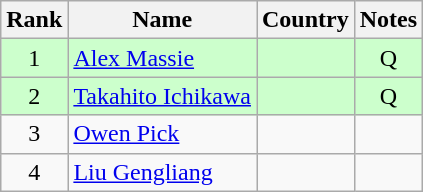<table class="wikitable" style="text-align:center;">
<tr>
<th>Rank</th>
<th>Name</th>
<th>Country</th>
<th>Notes</th>
</tr>
<tr bgcolor=ccffcc>
<td>1</td>
<td align=left><a href='#'>Alex Massie</a></td>
<td align=left></td>
<td>Q</td>
</tr>
<tr bgcolor=ccffcc>
<td>2</td>
<td align=left><a href='#'>Takahito Ichikawa</a></td>
<td align=left></td>
<td>Q</td>
</tr>
<tr>
<td>3</td>
<td align=left><a href='#'>Owen Pick</a></td>
<td align=left></td>
<td></td>
</tr>
<tr>
<td>4</td>
<td align=left><a href='#'>Liu Gengliang</a></td>
<td align=left></td>
<td></td>
</tr>
</table>
